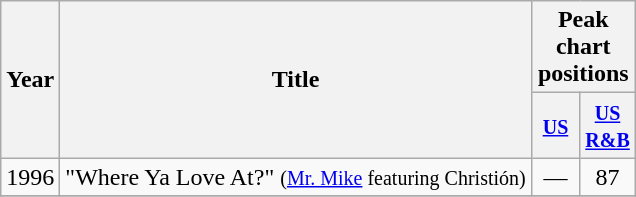<table class="wikitable">
<tr>
<th align=center rowspan=2>Year</th>
<th align=center rowspan=2>Title</th>
<th colspan="2">Peak chart positions</th>
</tr>
<tr>
<th align="center" width="25"><small><a href='#'>US</a></small></th>
<th align="center" width="25"><small><a href='#'>US R&B</a></small></th>
</tr>
<tr>
<td align="center">1996</td>
<td align=left>"Where Ya Love At?" <small>(<a href='#'>Mr. Mike</a> featuring Christión)</small></td>
<td align="center">—</td>
<td align="center">87</td>
</tr>
<tr>
</tr>
</table>
